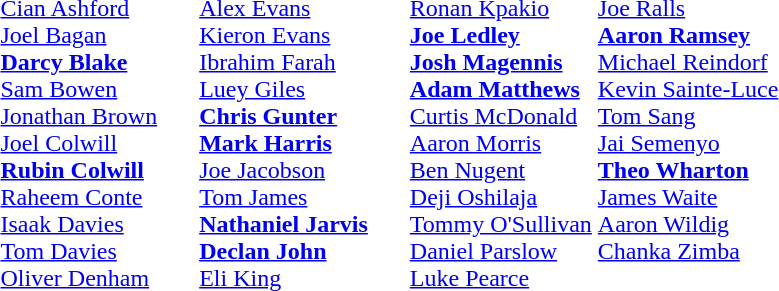<table>
<tr>
<td valign="top"><br> <a href='#'>Cian Ashford</a><br>
 <a href='#'>Joel Bagan</a><br>
 <strong><a href='#'>Darcy Blake</a></strong><br>
 <a href='#'>Sam Bowen</a><br>
 <a href='#'>Jonathan Brown</a><br>
 <a href='#'>Joel Colwill</a><br>
 <strong><a href='#'>Rubin Colwill</a></strong><br>
 <a href='#'>Raheem Conte</a><br>
 <a href='#'>Isaak Davies</a><br>
 <a href='#'>Tom Davies</a><br>
 <a href='#'>Oliver Denham</a><br></td>
<td width="20"> </td>
<td valign="top"><br> <a href='#'>Alex Evans</a><br>
 <a href='#'>Kieron Evans</a><br>
 <a href='#'>Ibrahim Farah</a><br>
 <a href='#'>Luey Giles</a><br>
 <strong><a href='#'>Chris Gunter</a></strong><br>
 <strong><a href='#'>Mark Harris</a></strong><br>
 <a href='#'>Joe Jacobson</a><br>
 <a href='#'>Tom James</a><br>
 <strong><a href='#'>Nathaniel Jarvis</a></strong><br>
 <strong><a href='#'>Declan John</a></strong><br>
 <a href='#'>Eli King</a><br></td>
<td width="20"> </td>
<td valign="top"><br> <a href='#'>Ronan Kpakio</a><br>
 <strong><a href='#'>Joe Ledley</a></strong><br>
 <strong><a href='#'>Josh Magennis</a></strong><br>
 <strong><a href='#'>Adam Matthews</a></strong><br>
 <a href='#'>Curtis McDonald</a><br>
 <a href='#'>Aaron Morris</a><br>
 <a href='#'>Ben Nugent</a><br>
 <a href='#'>Deji Oshilaja</a><br>
 <a href='#'>Tommy O'Sullivan</a><br>
 <a href='#'>Daniel Parslow</a><br>
 <a href='#'>Luke Pearce</a><br></td>
<td valign="top"><br> <a href='#'>Joe Ralls</a><br>
 <strong><a href='#'>Aaron Ramsey</a></strong><br>
 <a href='#'>Michael Reindorf</a><br>
 <a href='#'>Kevin Sainte-Luce</a><br>
 <a href='#'>Tom Sang</a><br>
 <a href='#'>Jai Semenyo</a><br>
 <strong><a href='#'>Theo Wharton</a></strong><br>
 <a href='#'>James Waite</a><br>
 <a href='#'>Aaron Wildig</a><br>
 <a href='#'>Chanka Zimba</a><br></td>
</tr>
</table>
